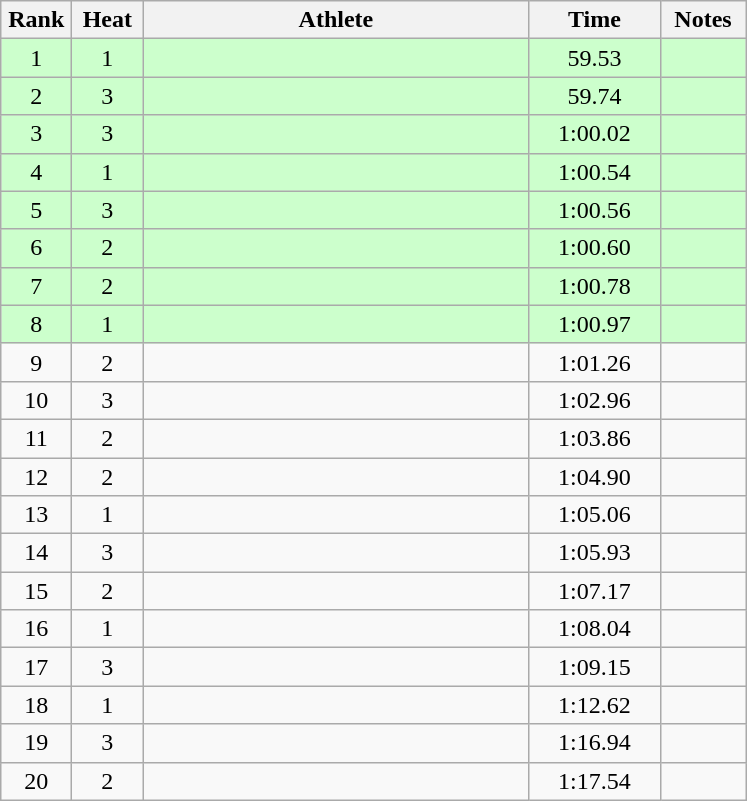<table class="wikitable" style="text-align:center">
<tr>
<th width=40>Rank</th>
<th width=40>Heat</th>
<th width=250>Athlete</th>
<th width=80>Time</th>
<th width=50>Notes</th>
</tr>
<tr bgcolor="ccffcc">
<td>1</td>
<td>1</td>
<td align=left></td>
<td>59.53</td>
<td></td>
</tr>
<tr bgcolor="ccffcc">
<td>2</td>
<td>3</td>
<td align=left></td>
<td>59.74</td>
<td></td>
</tr>
<tr bgcolor="ccffcc">
<td>3</td>
<td>3</td>
<td align=left></td>
<td>1:00.02</td>
<td></td>
</tr>
<tr bgcolor="ccffcc">
<td>4</td>
<td>1</td>
<td align=left></td>
<td>1:00.54</td>
<td></td>
</tr>
<tr bgcolor="ccffcc">
<td>5</td>
<td>3</td>
<td align=left></td>
<td>1:00.56</td>
<td></td>
</tr>
<tr bgcolor="ccffcc">
<td>6</td>
<td>2</td>
<td align=left></td>
<td>1:00.60</td>
<td></td>
</tr>
<tr bgcolor="ccffcc">
<td>7</td>
<td>2</td>
<td align=left></td>
<td>1:00.78</td>
<td></td>
</tr>
<tr bgcolor="ccffcc">
<td>8</td>
<td>1</td>
<td align=left></td>
<td>1:00.97</td>
<td></td>
</tr>
<tr>
<td>9</td>
<td>2</td>
<td align=left></td>
<td>1:01.26</td>
<td></td>
</tr>
<tr>
<td>10</td>
<td>3</td>
<td align=left></td>
<td>1:02.96</td>
<td></td>
</tr>
<tr>
<td>11</td>
<td>2</td>
<td align=left></td>
<td>1:03.86</td>
<td></td>
</tr>
<tr>
<td>12</td>
<td>2</td>
<td align=left></td>
<td>1:04.90</td>
<td></td>
</tr>
<tr>
<td>13</td>
<td>1</td>
<td align=left></td>
<td>1:05.06</td>
<td></td>
</tr>
<tr>
<td>14</td>
<td>3</td>
<td align=left></td>
<td>1:05.93</td>
<td></td>
</tr>
<tr>
<td>15</td>
<td>2</td>
<td align=left></td>
<td>1:07.17</td>
<td></td>
</tr>
<tr>
<td>16</td>
<td>1</td>
<td align=left></td>
<td>1:08.04</td>
<td></td>
</tr>
<tr>
<td>17</td>
<td>3</td>
<td align=left></td>
<td>1:09.15</td>
<td></td>
</tr>
<tr>
<td>18</td>
<td>1</td>
<td align=left></td>
<td>1:12.62</td>
<td></td>
</tr>
<tr>
<td>19</td>
<td>3</td>
<td align=left></td>
<td>1:16.94</td>
<td></td>
</tr>
<tr>
<td>20</td>
<td>2</td>
<td align=left></td>
<td>1:17.54</td>
<td></td>
</tr>
</table>
